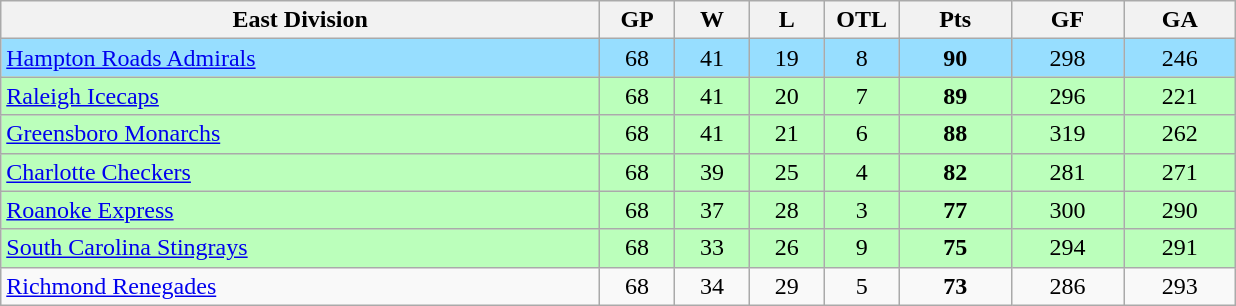<table class="wikitable" style="text-align:center">
<tr>
<th bgcolor="#DDDDFF" width="40%">East Division</th>
<th bgcolor="#DDDDFF" width="5%">GP</th>
<th bgcolor="#DDDDFF" width="5%">W</th>
<th bgcolor="#DDDDFF" width="5%">L</th>
<th bgcolor="#DDDDFF" width="5%">OTL</th>
<th bgcolor="#DDDDFF" width="7.5%">Pts</th>
<th bgcolor="#DDDDFF" width="7.5%">GF</th>
<th bgcolor="#DDDDFF" width="7.5%">GA</th>
</tr>
<tr bgcolor="#97DEFF">
<td align=left><a href='#'>Hampton Roads Admirals</a></td>
<td>68</td>
<td>41</td>
<td>19</td>
<td>8</td>
<td><strong>90</strong></td>
<td>298</td>
<td>246</td>
</tr>
<tr bgcolor="#bbffbb">
<td align=left><a href='#'>Raleigh Icecaps</a></td>
<td>68</td>
<td>41</td>
<td>20</td>
<td>7</td>
<td><strong>89</strong></td>
<td>296</td>
<td>221</td>
</tr>
<tr bgcolor="#bbffbb">
<td align=left><a href='#'>Greensboro Monarchs</a></td>
<td>68</td>
<td>41</td>
<td>21</td>
<td>6</td>
<td><strong>88</strong></td>
<td>319</td>
<td>262</td>
</tr>
<tr bgcolor="#bbffbb">
<td align=left><a href='#'>Charlotte Checkers</a></td>
<td>68</td>
<td>39</td>
<td>25</td>
<td>4</td>
<td><strong>82</strong></td>
<td>281</td>
<td>271</td>
</tr>
<tr bgcolor="#bbffbb">
<td align=left><a href='#'>Roanoke Express</a></td>
<td>68</td>
<td>37</td>
<td>28</td>
<td>3</td>
<td><strong>77</strong></td>
<td>300</td>
<td>290</td>
</tr>
<tr bgcolor="#bbffbb">
<td align=left><a href='#'>South Carolina Stingrays</a></td>
<td>68</td>
<td>33</td>
<td>26</td>
<td>9</td>
<td><strong>75</strong></td>
<td>294</td>
<td>291</td>
</tr>
<tr>
<td align=left><a href='#'>Richmond Renegades</a></td>
<td>68</td>
<td>34</td>
<td>29</td>
<td>5</td>
<td><strong>73</strong></td>
<td>286</td>
<td>293</td>
</tr>
</table>
